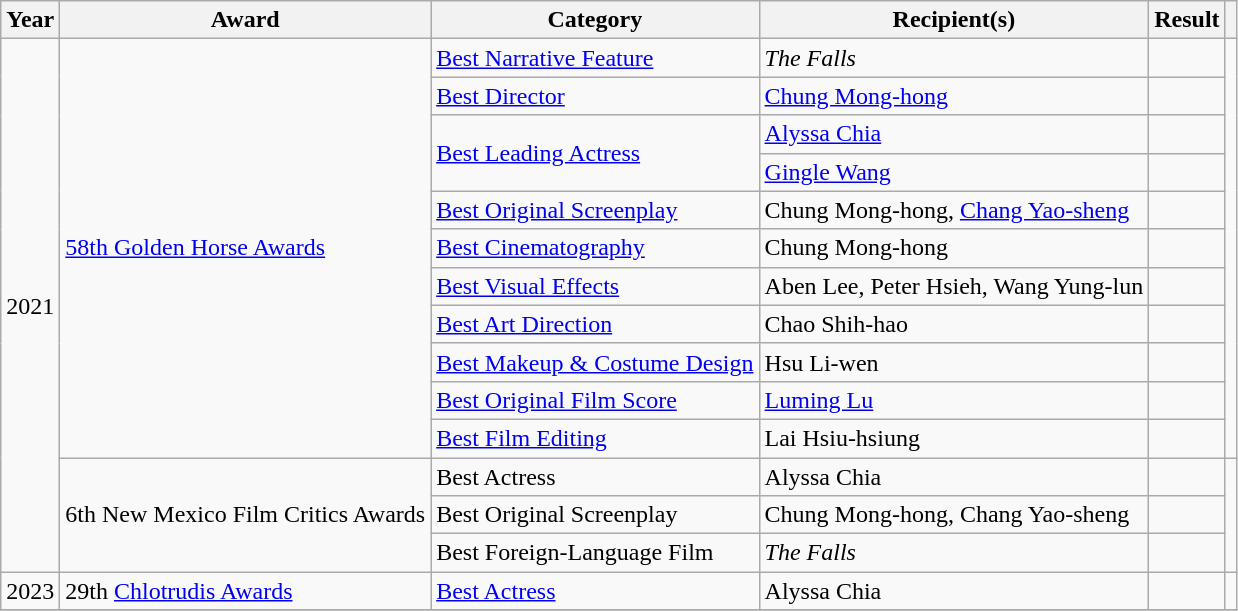<table class="wikitable sortable plainrowheaders">
<tr>
<th scope="col">Year</th>
<th scope="col">Award</th>
<th scope="col">Category</th>
<th scope="col">Recipient(s)</th>
<th scope="col">Result</th>
<th scope="col" class="unsortable"></th>
</tr>
<tr>
<td rowspan="14">2021</td>
<td rowspan="11"><a href='#'>58th Golden Horse Awards</a></td>
<td><a href='#'>Best Narrative Feature</a></td>
<td><em>The Falls</em></td>
<td></td>
<td align="center" rowspan="11"></td>
</tr>
<tr>
<td><a href='#'>Best Director</a></td>
<td><a href='#'>Chung Mong-hong</a></td>
<td></td>
</tr>
<tr>
<td rowspan="2"><a href='#'>Best Leading Actress</a></td>
<td><a href='#'>Alyssa Chia</a></td>
<td></td>
</tr>
<tr>
<td><a href='#'>Gingle Wang</a></td>
<td></td>
</tr>
<tr>
<td><a href='#'>Best Original Screenplay</a></td>
<td>Chung Mong-hong, <a href='#'>Chang Yao-sheng</a></td>
<td></td>
</tr>
<tr>
<td><a href='#'>Best Cinematography</a></td>
<td>Chung Mong-hong</td>
<td></td>
</tr>
<tr>
<td><a href='#'>Best Visual Effects</a></td>
<td>Aben Lee, Peter Hsieh, Wang Yung-lun</td>
<td></td>
</tr>
<tr>
<td><a href='#'>Best Art Direction</a></td>
<td>Chao Shih-hao</td>
<td></td>
</tr>
<tr>
<td><a href='#'>Best Makeup & Costume Design</a></td>
<td>Hsu Li-wen</td>
<td></td>
</tr>
<tr>
<td><a href='#'>Best Original Film Score</a></td>
<td><a href='#'>Luming Lu</a></td>
<td></td>
</tr>
<tr>
<td><a href='#'>Best Film Editing</a></td>
<td>Lai Hsiu-hsiung</td>
<td></td>
</tr>
<tr>
<td rowspan="3">6th New Mexico Film Critics Awards</td>
<td>Best Actress</td>
<td>Alyssa Chia</td>
<td></td>
<td align="center" rowspan="3"></td>
</tr>
<tr>
<td>Best Original Screenplay</td>
<td>Chung Mong-hong, Chang Yao-sheng</td>
<td></td>
</tr>
<tr>
<td>Best Foreign-Language Film</td>
<td><em>The Falls</em></td>
<td></td>
</tr>
<tr>
<td>2023</td>
<td>29th <a href='#'>Chlotrudis Awards</a></td>
<td><a href='#'>Best Actress</a></td>
<td>Alyssa Chia</td>
<td></td>
<td align="center"></td>
</tr>
<tr>
</tr>
</table>
